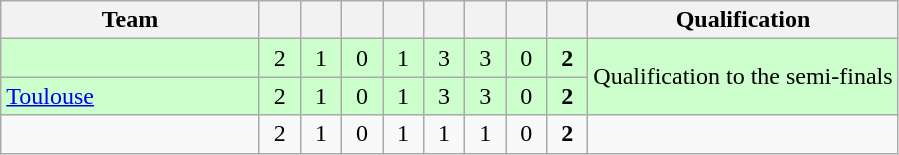<table class="wikitable" style="text-align:center;">
<tr>
<th width=165>Team</th>
<th width=20></th>
<th width=20></th>
<th width=20></th>
<th width=20></th>
<th width=20></th>
<th width=20></th>
<th width=20></th>
<th width=20></th>
<th>Qualification</th>
</tr>
<tr style="background:#cfc;">
<td align="left"></td>
<td>2</td>
<td>1</td>
<td>0</td>
<td>1</td>
<td>3</td>
<td>3</td>
<td>0</td>
<td><strong>2</strong></td>
<td rowspan="2">Qualification to the semi-finals</td>
</tr>
<tr style="background:#cfc;">
<td align="left"> <a href='#'>Toulouse</a></td>
<td>2</td>
<td>1</td>
<td>0</td>
<td>1</td>
<td>3</td>
<td>3</td>
<td>0</td>
<td><strong>2</strong></td>
</tr>
<tr>
<td align="left"></td>
<td>2</td>
<td>1</td>
<td>0</td>
<td>1</td>
<td>1</td>
<td>1</td>
<td>0</td>
<td><strong>2</strong></td>
<td></td>
</tr>
</table>
